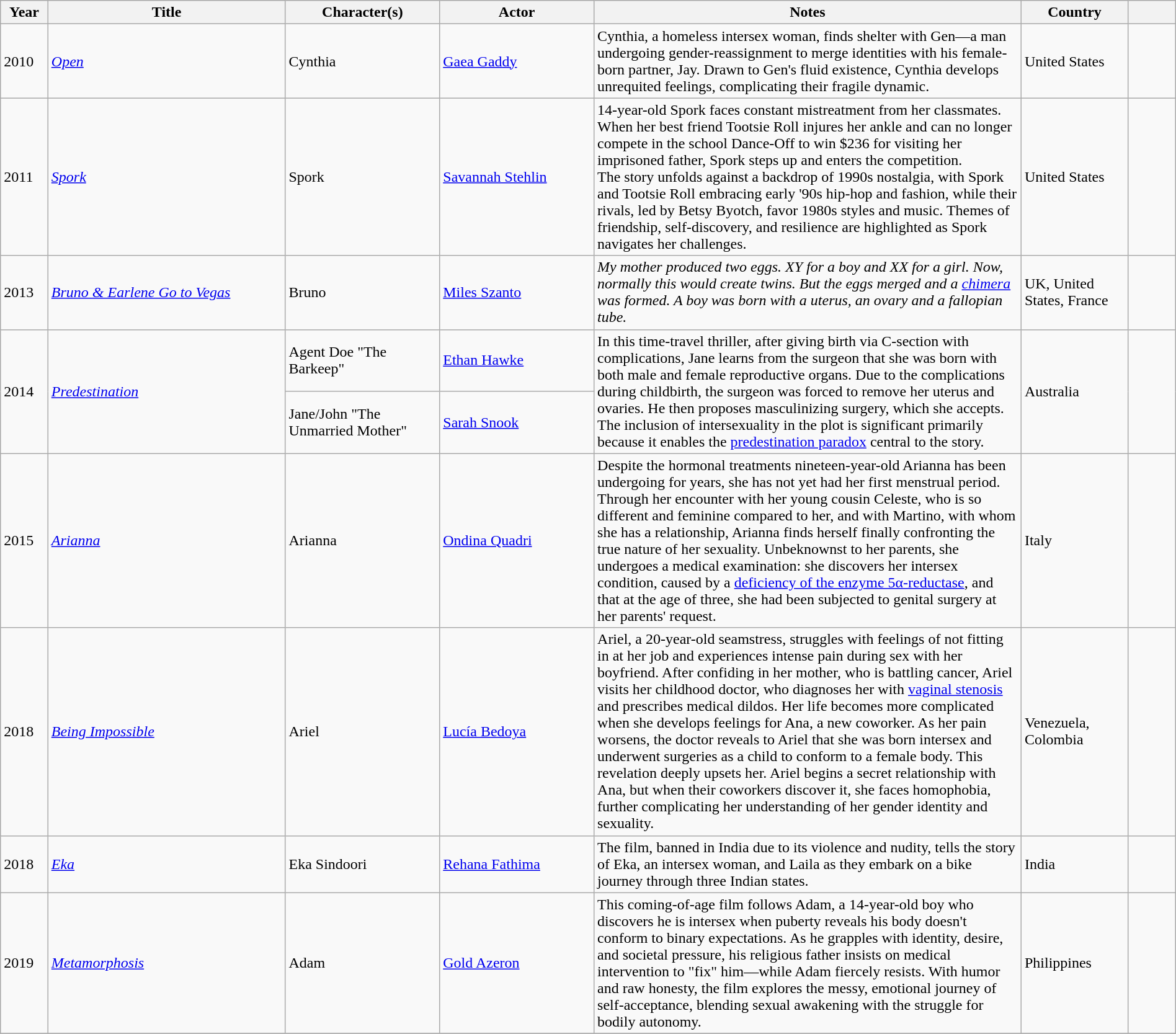<table class="wikitable sortable" style="width: 100%">
<tr>
<th style="width:4%;">Year</th>
<th style="width:20%;">Title</th>
<th style="width:13%;">Character(s)</th>
<th style="width:13%;">Actor</th>
<th style="width:36%;">Notes</th>
<th style="width:9%;">Country</th>
<th style="width:4%;" class="unsortable"></th>
</tr>
<tr>
<td>2010</td>
<td><em><a href='#'>Open</a></em></td>
<td>Cynthia</td>
<td><a href='#'>Gaea Gaddy</a></td>
<td>Cynthia, a homeless intersex woman, finds shelter with Gen—a man undergoing gender-reassignment to merge identities with his female-born partner, Jay. Drawn to Gen's fluid existence, Cynthia develops unrequited feelings, complicating their fragile dynamic.</td>
<td>United States</td>
<td></td>
</tr>
<tr>
<td>2011</td>
<td><em><a href='#'>Spork</a></em></td>
<td>Spork</td>
<td><a href='#'>Savannah Stehlin</a></td>
<td>14-year-old Spork faces constant mistreatment from her classmates. When her best friend Tootsie Roll injures her ankle and can no longer compete in the school Dance-Off to win $236 for visiting her imprisoned father, Spork steps up and enters the competition.<br>The story unfolds against a backdrop of 1990s nostalgia, with Spork and Tootsie Roll embracing early '90s hip-hop and fashion, while their rivals, led by Betsy Byotch, favor 1980s styles and music. Themes of friendship, self-discovery, and resilience are highlighted as Spork navigates her challenges.</td>
<td>United States</td>
<td></td>
</tr>
<tr>
<td>2013</td>
<td><em><a href='#'>Bruno & Earlene Go to Vegas</a></em></td>
<td>Bruno</td>
<td><a href='#'>Miles Szanto</a></td>
<td><em>My mother produced two eggs. XY for a boy and XX for a girl. Now, normally this would create twins. But the eggs merged and a <a href='#'>chimera</a> was formed. A boy was born with a uterus, an ovary and a fallopian tube.</em></td>
<td>UK, United States, France</td>
<td></td>
</tr>
<tr>
<td rowspan="2">2014</td>
<td rowspan="2"><em><a href='#'>Predestination</a></em></td>
<td>Agent Doe "The Barkeep"</td>
<td><a href='#'>Ethan Hawke</a></td>
<td rowspan="2">In this time-travel thriller, after giving birth via C-section with complications, Jane learns from the surgeon that she was born with both male and female reproductive organs. Due to the complications during childbirth, the surgeon was forced to remove her uterus and ovaries. He then proposes masculinizing surgery, which she accepts.<br>The inclusion of intersexuality in the plot is significant primarily because it enables the <a href='#'>predestination paradox</a> central to the story.</td>
<td rowspan="2">Australia</td>
<td rowspan="2"></td>
</tr>
<tr>
<td>Jane/John "The Unmarried Mother"</td>
<td><a href='#'>Sarah Snook</a></td>
</tr>
<tr>
<td>2015</td>
<td><em><a href='#'>Arianna</a></em></td>
<td>Arianna</td>
<td><a href='#'>Ondina Quadri</a></td>
<td>Despite the hormonal treatments nineteen-year-old Arianna has been undergoing for years, she has not yet had her first menstrual period.<br>Through her encounter with her young cousin Celeste, who is so different and feminine compared to her, and with Martino, with whom she has a relationship, Arianna finds herself finally confronting the true nature of her sexuality. Unbeknownst to her parents, she undergoes a medical examination: she discovers her intersex condition, caused by a <a href='#'>deficiency of the enzyme 5α-reductase</a>, and that at the age of three, she had been subjected to genital surgery at her parents' request.</td>
<td>Italy</td>
<td></td>
</tr>
<tr>
<td>2018</td>
<td><em><a href='#'>Being Impossible</a></em></td>
<td>Ariel</td>
<td><a href='#'>Lucía Bedoya</a></td>
<td>Ariel, a 20-year-old seamstress, struggles with feelings of not fitting in at her job and experiences intense pain during sex with her boyfriend. After confiding in her mother, who is battling cancer, Ariel visits her childhood doctor, who diagnoses her with <a href='#'>vaginal stenosis</a> and prescribes medical dildos. Her life becomes more complicated when she develops feelings for Ana, a new coworker. As her pain worsens, the doctor reveals to Ariel that she was born intersex and underwent surgeries as a child to conform to a female body. This revelation deeply upsets her. Ariel begins a secret relationship with Ana, but when their coworkers discover it, she faces homophobia, further complicating her understanding of her gender identity and sexuality.</td>
<td>Venezuela, Colombia</td>
<td></td>
</tr>
<tr>
<td>2018</td>
<td><em><a href='#'>Eka</a></em></td>
<td>Eka Sindoori</td>
<td><a href='#'>Rehana Fathima</a></td>
<td>The film, banned in India due to its violence and nudity, tells the story of Eka, an intersex woman, and Laila as they embark on a bike journey through three Indian states.</td>
<td>India</td>
<td></td>
</tr>
<tr>
<td>2019</td>
<td><em><a href='#'>Metamorphosis</a></em></td>
<td>Adam</td>
<td><a href='#'>Gold Azeron</a></td>
<td>This coming-of-age film follows Adam, a 14-year-old boy who discovers he is intersex when puberty reveals his body doesn't conform to binary expectations. As he grapples with identity, desire, and societal pressure, his religious father insists on medical intervention to "fix" him—while Adam fiercely resists. With humor and raw honesty, the film explores the messy, emotional journey of self-acceptance, blending sexual awakening with the struggle for bodily autonomy.</td>
<td>Philippines</td>
<td></td>
</tr>
<tr>
</tr>
</table>
